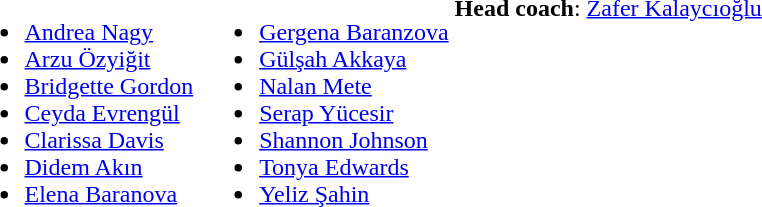<table>
<tr valign="top">
<td><br><ul><li> <a href='#'>Andrea Nagy</a></li><li> <a href='#'>Arzu Özyiğit</a></li><li> <a href='#'>Bridgette Gordon</a></li><li> <a href='#'>Ceyda Evrengül</a></li><li> <a href='#'>Clarissa Davis</a></li><li> <a href='#'>Didem Akın</a></li><li> <a href='#'>Elena Baranova</a></li></ul></td>
<td><br><ul><li> <a href='#'>Gergena Baranzova</a></li><li> <a href='#'>Gülşah Akkaya</a></li><li> <a href='#'>Nalan Mete</a></li><li> <a href='#'>Serap Yücesir</a></li><li> <a href='#'>Shannon Johnson</a></li><li> <a href='#'>Tonya Edwards</a></li><li> <a href='#'>Yeliz Şahin</a></li></ul></td>
<td><br><strong>Head coach</strong>:  <a href='#'>Zafer Kalaycıoğlu</a></td>
</tr>
</table>
